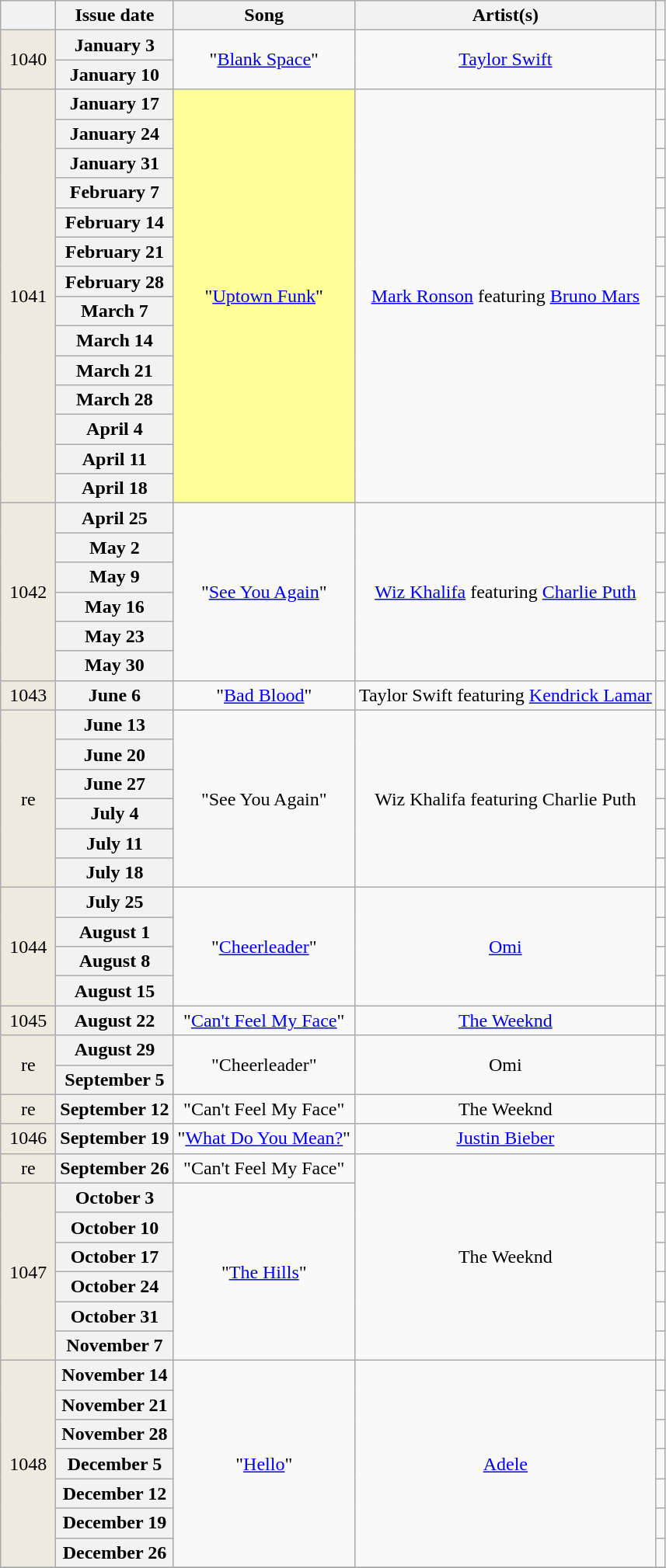<table class="wikitable plainrowheaders" style="text-align: center">
<tr>
<th width=40></th>
<th>Issue date</th>
<th>Song</th>
<th>Artist(s)</th>
<th></th>
</tr>
<tr>
<td bgcolor=#EDEAE0 align=center rowspan=2>1040</td>
<th scope="row">January 3</th>
<td rowspan=2>"<a href='#'>Blank Space</a>"</td>
<td rowspan=2><a href='#'>Taylor Swift</a></td>
<td></td>
</tr>
<tr>
<th scope="row">January 10</th>
<td></td>
</tr>
<tr>
<td bgcolor=#EDEAE0 align=center rowspan=14>1041</td>
<th scope="row">January 17</th>
<td bgcolor=#FFFF99 rowspan=14>"<a href='#'>Uptown Funk</a>" </td>
<td rowspan=14><a href='#'>Mark Ronson</a> featuring <a href='#'>Bruno Mars</a></td>
<td></td>
</tr>
<tr>
<th scope="row">January 24</th>
<td></td>
</tr>
<tr>
<th scope="row">January 31</th>
<td></td>
</tr>
<tr>
<th scope="row">February 7</th>
<td></td>
</tr>
<tr>
<th scope="row">February 14</th>
<td></td>
</tr>
<tr>
<th scope="row">February 21</th>
<td></td>
</tr>
<tr>
<th scope="row">February 28</th>
<td></td>
</tr>
<tr>
<th scope="row">March 7</th>
<td></td>
</tr>
<tr>
<th scope="row">March 14</th>
<td></td>
</tr>
<tr>
<th scope="row">March 21</th>
<td></td>
</tr>
<tr>
<th scope="row">March 28</th>
<td></td>
</tr>
<tr>
<th scope="row">April 4</th>
<td></td>
</tr>
<tr>
<th scope="row">April 11</th>
<td></td>
</tr>
<tr>
<th scope="row">April 18</th>
<td></td>
</tr>
<tr>
<td bgcolor=#EDEAE0 align=center rowspan=6>1042</td>
<th scope="row">April 25</th>
<td rowspan=6>"<a href='#'>See You Again</a>"</td>
<td rowspan=6><a href='#'>Wiz Khalifa</a> featuring <a href='#'>Charlie Puth</a></td>
<td></td>
</tr>
<tr>
<th scope="row">May 2</th>
<td></td>
</tr>
<tr>
<th scope="row">May 9</th>
<td></td>
</tr>
<tr>
<th scope="row">May 16</th>
<td></td>
</tr>
<tr>
<th scope="row">May 23</th>
<td></td>
</tr>
<tr>
<th scope="row">May 30</th>
<td></td>
</tr>
<tr>
<td bgcolor=#EDEAE0 align=center>1043</td>
<th scope="row">June 6</th>
<td>"<a href='#'>Bad Blood</a>"</td>
<td>Taylor Swift featuring <a href='#'>Kendrick Lamar</a></td>
<td></td>
</tr>
<tr>
<td bgcolor=#EDEAE0 align=center rowspan=6>re</td>
<th scope="row">June 13</th>
<td rowspan=6>"See You Again"</td>
<td rowspan=6>Wiz Khalifa featuring Charlie Puth</td>
<td></td>
</tr>
<tr>
<th scope="row">June 20</th>
<td></td>
</tr>
<tr>
<th scope="row">June 27</th>
<td></td>
</tr>
<tr>
<th scope="row">July 4</th>
<td></td>
</tr>
<tr>
<th scope="row">July 11</th>
<td></td>
</tr>
<tr>
<th scope="row">July 18</th>
<td></td>
</tr>
<tr>
<td bgcolor=#EDEAE0 align=center rowspan=4>1044</td>
<th scope="row">July 25</th>
<td rowspan=4>"<a href='#'>Cheerleader</a>"</td>
<td rowspan=4><a href='#'>Omi</a></td>
<td></td>
</tr>
<tr>
<th scope="row">August 1</th>
<td></td>
</tr>
<tr>
<th scope="row">August 8</th>
<td></td>
</tr>
<tr>
<th scope="row">August 15</th>
<td></td>
</tr>
<tr>
<td bgcolor=#EDEAE0 align=center>1045</td>
<th scope="row">August 22</th>
<td>"<a href='#'>Can't Feel My Face</a>"</td>
<td><a href='#'>The Weeknd</a></td>
<td></td>
</tr>
<tr>
<td bgcolor=#EDEAE0 align=center rowspan=2>re</td>
<th scope="row">August 29</th>
<td rowspan=2>"Cheerleader"</td>
<td rowspan=2>Omi</td>
<td></td>
</tr>
<tr>
<th scope="row">September 5</th>
<td></td>
</tr>
<tr>
<td bgcolor=#EDEAE0 align=center>re</td>
<th scope="row">September 12</th>
<td>"Can't Feel My Face"</td>
<td>The Weeknd</td>
<td></td>
</tr>
<tr>
<td bgcolor=#EDEAE0 align=center>1046</td>
<th scope="row">September 19</th>
<td>"<a href='#'>What Do You Mean?</a>"</td>
<td><a href='#'>Justin Bieber</a></td>
<td></td>
</tr>
<tr>
<td bgcolor=#EDEAE0 align=center>re</td>
<th scope="row">September 26</th>
<td>"Can't Feel My Face"</td>
<td rowspan=7>The Weeknd</td>
<td></td>
</tr>
<tr>
<td bgcolor=#EDEAE0 align=center rowspan=6>1047</td>
<th scope="row">October 3</th>
<td rowspan=6>"<a href='#'>The Hills</a>"</td>
<td></td>
</tr>
<tr>
<th scope="row">October 10</th>
<td></td>
</tr>
<tr>
<th scope="row">October 17</th>
<td></td>
</tr>
<tr>
<th scope="row">October 24</th>
<td></td>
</tr>
<tr>
<th scope="row">October 31</th>
<td></td>
</tr>
<tr>
<th scope="row">November 7</th>
<td></td>
</tr>
<tr>
<td bgcolor=#EDEAE0 align=center rowspan=7>1048</td>
<th scope="row">November 14</th>
<td rowspan=7>"<a href='#'>Hello</a>"</td>
<td rowspan=7><a href='#'>Adele</a></td>
<td></td>
</tr>
<tr>
<th scope="row">November 21</th>
<td></td>
</tr>
<tr>
<th scope="row">November 28</th>
<td></td>
</tr>
<tr>
<th scope="row">December 5</th>
<td></td>
</tr>
<tr>
<th scope="row">December 12</th>
<td></td>
</tr>
<tr>
<th scope="row">December 19</th>
<td></td>
</tr>
<tr>
<th scope="row">December 26</th>
<td></td>
</tr>
<tr>
</tr>
</table>
